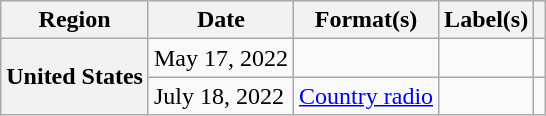<table class="wikitable plainrowheaders">
<tr>
<th scope="col">Region</th>
<th scope="col">Date</th>
<th scope="col">Format(s)</th>
<th scope="col">Label(s)</th>
<th scope="col"></th>
</tr>
<tr>
<th scope="row" rowspan="2">United States</th>
<td>May 17, 2022</td>
<td></td>
<td></td>
<td style="text-align:center;"></td>
</tr>
<tr>
<td>July 18, 2022</td>
<td><a href='#'>Country radio</a></td>
<td></td>
<td style="text-align:center;"></td>
</tr>
</table>
